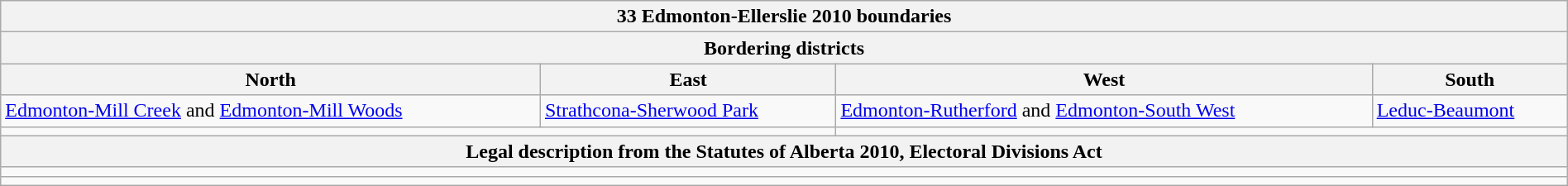<table class="wikitable collapsible collapsed" style="width:100%;">
<tr>
<th colspan=4>33 Edmonton-Ellerslie 2010 boundaries</th>
</tr>
<tr>
<th colspan=4>Bordering districts</th>
</tr>
<tr>
<th>North</th>
<th>East</th>
<th>West</th>
<th>South</th>
</tr>
<tr>
<td><a href='#'>Edmonton-Mill Creek</a> and  <a href='#'>Edmonton-Mill Woods</a></td>
<td><a href='#'>Strathcona-Sherwood Park</a></td>
<td><a href='#'>Edmonton-Rutherford</a> and <a href='#'>Edmonton-South West</a></td>
<td><a href='#'>Leduc-Beaumont</a></td>
</tr>
<tr>
<td colspan=2 align=center></td>
<td colspan=2 align=center></td>
</tr>
<tr>
<th colspan=4>Legal description from the Statutes of Alberta 2010, Electoral Divisions Act</th>
</tr>
<tr>
<td colspan=4></td>
</tr>
<tr>
<td colspan=4></td>
</tr>
</table>
